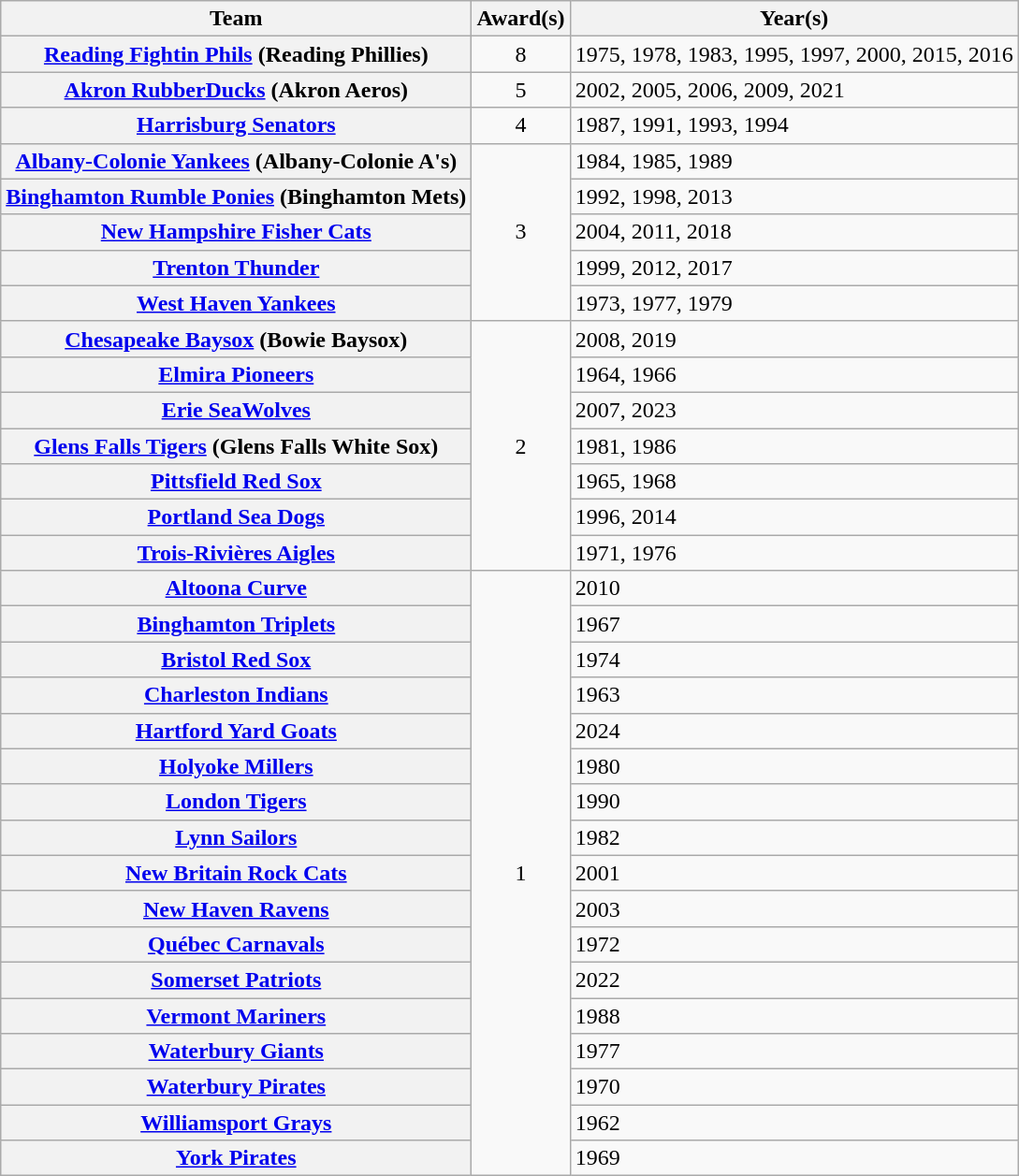<table class="wikitable sortable plainrowheaders" style="text-align:left">
<tr>
<th scope="col">Team</th>
<th scope="col">Award(s)</th>
<th scope="col">Year(s)</th>
</tr>
<tr>
<th scope="row"><strong><a href='#'>Reading Fightin Phils</a></strong> (Reading Phillies)</th>
<td style="text-align:center">8</td>
<td>1975, 1978, 1983, 1995, 1997, 2000, 2015, 2016</td>
</tr>
<tr>
<th scope="row"><strong><a href='#'>Akron RubberDucks</a></strong> (Akron Aeros)</th>
<td style="text-align:center">5</td>
<td>2002, 2005, 2006, 2009, 2021</td>
</tr>
<tr>
<th scope="row"><strong><a href='#'>Harrisburg Senators</a></strong></th>
<td style="text-align:center">4</td>
<td>1987, 1991, 1993, 1994</td>
</tr>
<tr>
<th scope="row"><a href='#'>Albany-Colonie Yankees</a> (Albany-Colonie A's)</th>
<td style="text-align:center" rowspan="5">3</td>
<td>1984, 1985, 1989</td>
</tr>
<tr>
<th scope="row"><strong><a href='#'>Binghamton Rumble Ponies</a></strong> (Binghamton Mets)</th>
<td>1992, 1998, 2013</td>
</tr>
<tr>
<th scope="row"><strong><a href='#'>New Hampshire Fisher Cats</a></strong></th>
<td>2004, 2011, 2018</td>
</tr>
<tr>
<th scope="row"><a href='#'>Trenton Thunder</a></th>
<td>1999, 2012, 2017</td>
</tr>
<tr>
<th scope="row"><a href='#'>West Haven Yankees</a></th>
<td>1973, 1977, 1979</td>
</tr>
<tr>
<th scope="row"><strong><a href='#'>Chesapeake Baysox</a></strong> (Bowie Baysox)</th>
<td style="text-align:center" rowspan="7">2</td>
<td>2008, 2019</td>
</tr>
<tr>
<th scope="row"><a href='#'>Elmira Pioneers</a></th>
<td>1964, 1966</td>
</tr>
<tr>
<th scope="row"><strong><a href='#'>Erie SeaWolves</a></strong></th>
<td>2007, 2023</td>
</tr>
<tr>
<th scope="row"><a href='#'>Glens Falls Tigers</a> (Glens Falls White Sox)</th>
<td>1981, 1986</td>
</tr>
<tr>
<th scope="row"><a href='#'>Pittsfield Red Sox</a></th>
<td>1965, 1968</td>
</tr>
<tr>
<th scope="row"><strong><a href='#'>Portland Sea Dogs</a></strong></th>
<td>1996, 2014</td>
</tr>
<tr>
<th scope="row"><a href='#'>Trois-Rivières Aigles</a></th>
<td>1971, 1976</td>
</tr>
<tr>
<th scope="row"><strong><a href='#'>Altoona Curve</a></strong></th>
<td style="text-align:center" rowspan="17">1</td>
<td>2010</td>
</tr>
<tr>
<th scope="row"><a href='#'>Binghamton Triplets</a></th>
<td>1967</td>
</tr>
<tr>
<th scope="row"><a href='#'>Bristol Red Sox</a></th>
<td>1974</td>
</tr>
<tr>
<th scope="row"><a href='#'>Charleston Indians</a></th>
<td>1963</td>
</tr>
<tr>
<th scope="row"><strong><a href='#'>Hartford Yard Goats</a></strong></th>
<td>2024</td>
</tr>
<tr>
<th scope="row"><a href='#'>Holyoke Millers</a></th>
<td>1980</td>
</tr>
<tr>
<th scope="row"><a href='#'>London Tigers</a></th>
<td>1990</td>
</tr>
<tr>
<th scope="row"><a href='#'>Lynn Sailors</a></th>
<td>1982</td>
</tr>
<tr>
<th scope="row"><a href='#'>New Britain Rock Cats</a></th>
<td>2001</td>
</tr>
<tr>
<th scope="row"><a href='#'>New Haven Ravens</a></th>
<td>2003</td>
</tr>
<tr>
<th scope="row"><a href='#'>Québec Carnavals</a></th>
<td>1972</td>
</tr>
<tr>
<th scope="row"><strong><a href='#'>Somerset Patriots</a></strong></th>
<td>2022</td>
</tr>
<tr>
<th scope="row"><a href='#'>Vermont Mariners</a></th>
<td>1988</td>
</tr>
<tr>
<th scope="row"><a href='#'>Waterbury Giants</a></th>
<td>1977</td>
</tr>
<tr>
<th scope="row"><a href='#'>Waterbury Pirates</a></th>
<td>1970</td>
</tr>
<tr>
<th scope="row"><a href='#'>Williamsport Grays</a></th>
<td>1962</td>
</tr>
<tr>
<th scope="row"><a href='#'>York Pirates</a></th>
<td>1969</td>
</tr>
</table>
